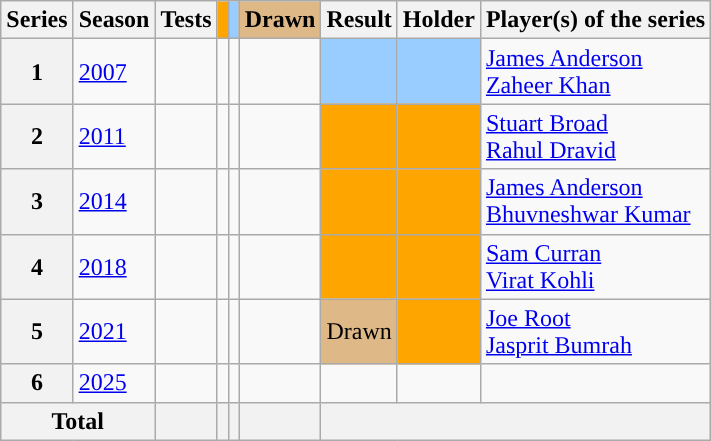<table class="wikitable sortable">
<tr>
<th class="unsortable">Series</th>
<th class="unsortable">Season</th>
<th class="unsortable">Tests</th>
<th style="background: Orange;"></th>
<th style="background:#99ccff"></th>
<th style="background:#deb887">Drawn</th>
<th class="unsortable">Result</th>
<th class="unsortable">Holder</th>
<th class="unsortable">Player(s) of the series</th>
</tr>
<tr>
<th scope=row align=center>1</th>
<td><a href='#'>2007</a></td>
<td></td>
<td></td>
<td></td>
<td></td>
<td style="background:#99ccff"></td>
<td style="background:#99ccff"></td>
<td> <a href='#'>James Anderson</a><br>   <a href='#'>Zaheer Khan</a></td>
</tr>
<tr>
<th scope=row align=center>2</th>
<td><a href='#'>2011</a></td>
<td></td>
<td></td>
<td></td>
<td></td>
<td style="background: Orange;"></td>
<td style="background: Orange;"></td>
<td> <a href='#'>Stuart Broad</a><br>   <a href='#'>Rahul Dravid</a></td>
</tr>
<tr>
<th scope=row align=center>3</th>
<td><a href='#'>2014</a></td>
<td></td>
<td></td>
<td></td>
<td></td>
<td style="background: Orange;"></td>
<td style="background: Orange;"></td>
<td> <a href='#'>James Anderson</a><br>   <a href='#'>Bhuvneshwar Kumar</a></td>
</tr>
<tr>
<th scope=row align=center>4</th>
<td><a href='#'>2018</a></td>
<td></td>
<td></td>
<td></td>
<td></td>
<td style="background: Orange;"></td>
<td style="background: Orange;"></td>
<td> <a href='#'>Sam Curran</a><br>  <a href='#'>Virat Kohli</a></td>
</tr>
<tr>
<th scope=row align=center>5</th>
<td><a href='#'>2021</a></td>
<td></td>
<td></td>
<td></td>
<td></td>
<td style="background:#deb887">Drawn</td>
<td style="background: Orange;"></td>
<td> <a href='#'>Joe Root</a><br>  <a href='#'>Jasprit Bumrah</a></td>
</tr>
<tr>
<th scope=row align=center>6</th>
<td><a href='#'>2025</a></td>
<td></td>
<td></td>
<td></td>
<td></td>
<td></td>
<td></td>
</tr>
<tr>
<th colspan="2" align="center" style="bold">Total</th>
<th></th>
<th></th>
<th></th>
<th></th>
<th colspan="3" align="center" style="bold"></th>
</tr>
</table>
